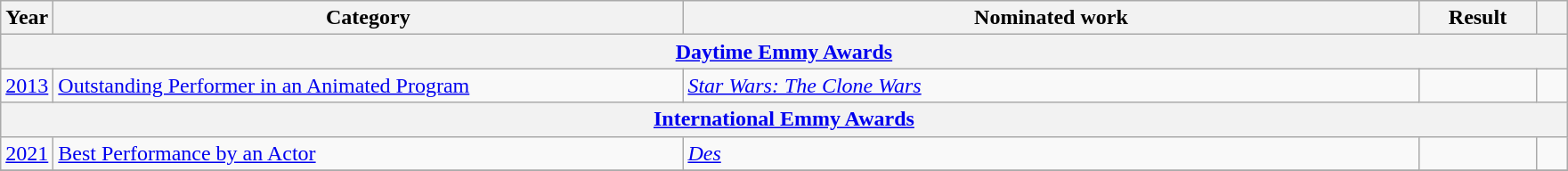<table class=wikitable>
<tr>
<th scope="col" style="width:1em;">Year</th>
<th scope="col" style="width:29em;">Category</th>
<th scope="col" style="width:34em;">Nominated work</th>
<th scope="col" style="width:5em;">Result</th>
<th scope="col" style="width:1em;"></th>
</tr>
<tr>
<th colspan="5"><a href='#'>Daytime Emmy Awards</a></th>
</tr>
<tr>
<td><a href='#'>2013</a></td>
<td><a href='#'>Outstanding Performer in an Animated Program</a></td>
<td><em><a href='#'>Star Wars: The Clone Wars</a></em></td>
<td></td>
<td></td>
</tr>
<tr>
<th colspan="5"><a href='#'>International Emmy Awards</a></th>
</tr>
<tr>
<td><a href='#'>2021</a></td>
<td><a href='#'>Best Performance by an Actor</a></td>
<td><em><a href='#'>Des</a></em></td>
<td></td>
<td></td>
</tr>
<tr>
</tr>
</table>
